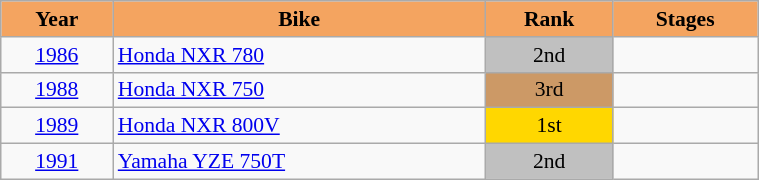<table class="wikitable" width=40% style="font-size:90%; text-align:center;">
<tr>
<th style="background:sandybrown">Year</th>
<th style="background:sandybrown">Bike</th>
<th style="background:sandybrown">Rank</th>
<th style="background:sandybrown">Stages</th>
</tr>
<tr>
<td><a href='#'>1986</a></td>
<td align=left><a href='#'>Honda NXR 780</a></td>
<td bgcolor=silver>2nd</td>
<td></td>
</tr>
<tr>
<td><a href='#'>1988</a></td>
<td align=left><a href='#'>Honda NXR 750</a></td>
<td bgcolor=cc9966>3rd</td>
<td></td>
</tr>
<tr>
<td><a href='#'>1989</a></td>
<td align=left><a href='#'>Honda NXR 800V</a></td>
<td bgcolor=gold>1st</td>
<td></td>
</tr>
<tr>
<td><a href='#'>1991</a></td>
<td align=left><a href='#'>Yamaha YZE 750T</a></td>
<td bgcolor=silver>2nd</td>
<td></td>
</tr>
</table>
